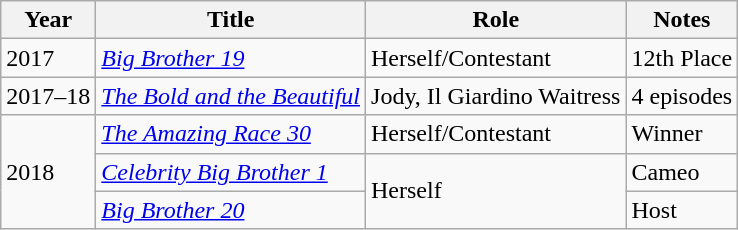<table class="wikitable sortable">
<tr>
<th>Year</th>
<th>Title</th>
<th>Role</th>
<th class = "unsortable">Notes</th>
</tr>
<tr>
<td>2017</td>
<td><em><a href='#'>Big Brother 19</a></em></td>
<td>Herself/Contestant</td>
<td>12th Place</td>
</tr>
<tr>
<td>2017–18</td>
<td><em><a href='#'>The Bold and the Beautiful</a></em></td>
<td>Jody, Il Giardino Waitress</td>
<td>4 episodes</td>
</tr>
<tr>
<td rowspan="3">2018</td>
<td><em><a href='#'>The Amazing Race 30</a></em></td>
<td>Herself/Contestant</td>
<td>Winner</td>
</tr>
<tr>
<td><em><a href='#'>Celebrity Big Brother 1</a></em></td>
<td rowspan="2">Herself</td>
<td>Cameo</td>
</tr>
<tr>
<td><em><a href='#'>Big Brother 20</a></em></td>
<td>Host</td>
</tr>
</table>
